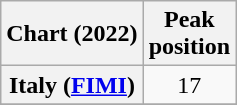<table class="wikitable sortable plainrowheaders" style="text-align:center;">
<tr>
<th>Chart (2022)</th>
<th>Peak<br>position</th>
</tr>
<tr>
<th scope="row">Italy (<a href='#'>FIMI</a>)</th>
<td>17</td>
</tr>
<tr>
</tr>
</table>
